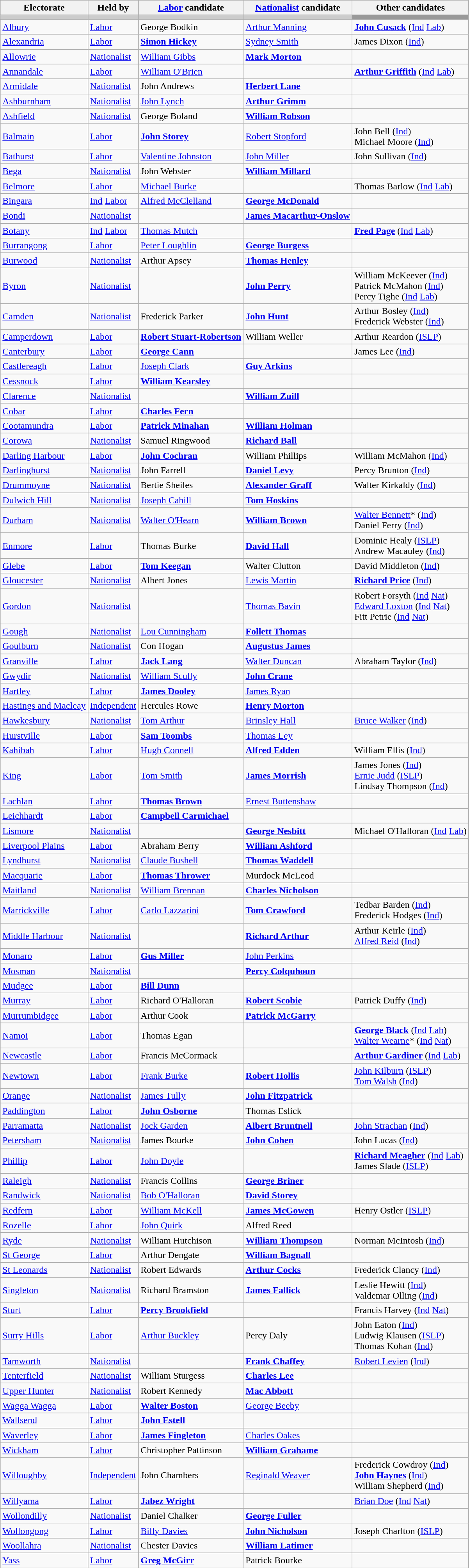<table class="wikitable">
<tr>
<th>Electorate</th>
<th>Held by</th>
<th><a href='#'>Labor</a> candidate</th>
<th><a href='#'>Nationalist</a> candidate</th>
<th>Other candidates</th>
</tr>
<tr bgcolor="#cccccc">
<td></td>
<td></td>
<td></td>
<td></td>
<td bgcolor="#999999"></td>
</tr>
<tr>
<td><a href='#'>Albury</a></td>
<td><a href='#'>Labor</a></td>
<td>George Bodkin</td>
<td><a href='#'>Arthur Manning</a></td>
<td><strong><a href='#'>John Cusack</a></strong> (<a href='#'>Ind</a> <a href='#'>Lab</a>)</td>
</tr>
<tr>
<td><a href='#'>Alexandria</a></td>
<td><a href='#'>Labor</a></td>
<td><strong><a href='#'>Simon Hickey</a></strong></td>
<td><a href='#'>Sydney Smith</a></td>
<td>James Dixon (<a href='#'>Ind</a>)</td>
</tr>
<tr>
<td><a href='#'>Allowrie</a></td>
<td><a href='#'>Nationalist</a></td>
<td><a href='#'>William Gibbs</a></td>
<td><strong><a href='#'>Mark Morton</a></strong></td>
<td></td>
</tr>
<tr>
<td><a href='#'>Annandale</a></td>
<td><a href='#'>Labor</a></td>
<td><a href='#'>William O'Brien</a></td>
<td></td>
<td><strong><a href='#'>Arthur Griffith</a></strong> (<a href='#'>Ind</a> <a href='#'>Lab</a>)</td>
</tr>
<tr>
<td><a href='#'>Armidale</a></td>
<td><a href='#'>Nationalist</a></td>
<td>John Andrews</td>
<td><strong><a href='#'>Herbert Lane</a></strong></td>
<td></td>
</tr>
<tr>
<td><a href='#'>Ashburnham</a></td>
<td><a href='#'>Nationalist</a></td>
<td><a href='#'>John Lynch</a></td>
<td><strong><a href='#'>Arthur Grimm</a></strong></td>
<td></td>
</tr>
<tr>
<td><a href='#'>Ashfield</a></td>
<td><a href='#'>Nationalist</a></td>
<td>George Boland</td>
<td><strong><a href='#'>William Robson</a></strong></td>
<td></td>
</tr>
<tr>
<td><a href='#'>Balmain</a></td>
<td><a href='#'>Labor</a></td>
<td><strong><a href='#'>John Storey</a></strong></td>
<td><a href='#'>Robert Stopford</a></td>
<td>John Bell (<a href='#'>Ind</a>) <br> Michael Moore (<a href='#'>Ind</a>)</td>
</tr>
<tr>
<td><a href='#'>Bathurst</a></td>
<td><a href='#'>Labor</a></td>
<td><a href='#'>Valentine Johnston</a></td>
<td><a href='#'>John Miller</a></td>
<td>John Sullivan (<a href='#'>Ind</a>)</td>
</tr>
<tr>
<td><a href='#'>Bega</a></td>
<td><a href='#'>Nationalist</a></td>
<td>John Webster</td>
<td><strong><a href='#'>William Millard</a></strong></td>
<td></td>
</tr>
<tr>
<td><a href='#'>Belmore</a></td>
<td><a href='#'>Labor</a></td>
<td><a href='#'>Michael Burke</a></td>
<td></td>
<td>Thomas Barlow (<a href='#'>Ind</a> <a href='#'>Lab</a>)</td>
</tr>
<tr>
<td><a href='#'>Bingara</a></td>
<td><a href='#'>Ind</a> <a href='#'>Labor</a></td>
<td><a href='#'>Alfred McClelland</a></td>
<td><strong><a href='#'>George McDonald</a></strong></td>
<td></td>
</tr>
<tr>
<td><a href='#'>Bondi</a></td>
<td><a href='#'>Nationalist</a></td>
<td></td>
<td><strong><a href='#'>James Macarthur-Onslow</a></strong></td>
<td></td>
</tr>
<tr>
<td><a href='#'>Botany</a></td>
<td><a href='#'>Ind</a> <a href='#'>Labor</a></td>
<td><a href='#'>Thomas Mutch</a></td>
<td></td>
<td><strong><a href='#'>Fred Page</a></strong> (<a href='#'>Ind</a> <a href='#'>Lab</a>)</td>
</tr>
<tr>
<td><a href='#'>Burrangong</a></td>
<td><a href='#'>Labor</a></td>
<td><a href='#'>Peter Loughlin</a></td>
<td><strong><a href='#'>George Burgess</a></strong></td>
<td></td>
</tr>
<tr>
<td><a href='#'>Burwood</a></td>
<td><a href='#'>Nationalist</a></td>
<td>Arthur Apsey</td>
<td><strong><a href='#'>Thomas Henley</a></strong></td>
<td></td>
</tr>
<tr>
<td><a href='#'>Byron</a></td>
<td><a href='#'>Nationalist</a></td>
<td></td>
<td><strong><a href='#'>John Perry</a></strong></td>
<td>William McKeever (<a href='#'>Ind</a>) <br> Patrick McMahon (<a href='#'>Ind</a>) <br> Percy Tighe (<a href='#'>Ind</a> <a href='#'>Lab</a>)</td>
</tr>
<tr>
<td><a href='#'>Camden</a></td>
<td><a href='#'>Nationalist</a></td>
<td>Frederick Parker</td>
<td><strong><a href='#'>John Hunt</a></strong></td>
<td>Arthur Bosley (<a href='#'>Ind</a>) <br> Frederick Webster (<a href='#'>Ind</a>)</td>
</tr>
<tr>
<td><a href='#'>Camperdown</a></td>
<td><a href='#'>Labor</a></td>
<td><strong><a href='#'>Robert Stuart-Robertson</a></strong></td>
<td>William Weller</td>
<td>Arthur Reardon (<a href='#'>ISLP</a>)</td>
</tr>
<tr>
<td><a href='#'>Canterbury</a></td>
<td><a href='#'>Labor</a></td>
<td><strong><a href='#'>George Cann</a></strong></td>
<td></td>
<td>James Lee (<a href='#'>Ind</a>)</td>
</tr>
<tr>
<td><a href='#'>Castlereagh</a></td>
<td><a href='#'>Labor</a></td>
<td><a href='#'>Joseph Clark</a></td>
<td><strong><a href='#'>Guy Arkins</a></strong></td>
<td></td>
</tr>
<tr>
<td><a href='#'>Cessnock</a></td>
<td><a href='#'>Labor</a></td>
<td><strong><a href='#'>William Kearsley</a></strong></td>
<td></td>
<td></td>
</tr>
<tr>
<td><a href='#'>Clarence</a></td>
<td><a href='#'>Nationalist</a></td>
<td></td>
<td><strong><a href='#'>William Zuill</a></strong></td>
<td></td>
</tr>
<tr>
<td><a href='#'>Cobar</a></td>
<td><a href='#'>Labor</a></td>
<td><strong><a href='#'>Charles Fern</a></strong></td>
<td></td>
<td></td>
</tr>
<tr>
<td><a href='#'>Cootamundra</a></td>
<td><a href='#'>Labor</a></td>
<td><strong><a href='#'>Patrick Minahan</a></strong></td>
<td><strong><a href='#'>William Holman</a></strong></td>
<td></td>
</tr>
<tr>
<td><a href='#'>Corowa</a></td>
<td><a href='#'>Nationalist</a></td>
<td>Samuel Ringwood</td>
<td><strong><a href='#'>Richard Ball</a></strong></td>
<td></td>
</tr>
<tr>
<td><a href='#'>Darling Harbour</a></td>
<td><a href='#'>Labor</a></td>
<td><strong><a href='#'>John Cochran</a></strong></td>
<td>William Phillips</td>
<td>William McMahon (<a href='#'>Ind</a>)</td>
</tr>
<tr>
<td><a href='#'>Darlinghurst</a></td>
<td><a href='#'>Nationalist</a></td>
<td>John Farrell</td>
<td><strong><a href='#'>Daniel Levy</a></strong></td>
<td>Percy Brunton (<a href='#'>Ind</a>)</td>
</tr>
<tr>
<td><a href='#'>Drummoyne</a></td>
<td><a href='#'>Nationalist</a></td>
<td>Bertie Sheiles</td>
<td><strong><a href='#'>Alexander Graff</a></strong></td>
<td>Walter Kirkaldy (<a href='#'>Ind</a>)</td>
</tr>
<tr>
<td><a href='#'>Dulwich Hill</a></td>
<td><a href='#'>Nationalist</a></td>
<td><a href='#'>Joseph Cahill</a></td>
<td><strong><a href='#'>Tom Hoskins</a></strong></td>
<td></td>
</tr>
<tr>
<td><a href='#'>Durham</a></td>
<td><a href='#'>Nationalist</a></td>
<td><a href='#'>Walter O'Hearn</a></td>
<td><strong><a href='#'>William Brown</a></strong></td>
<td><a href='#'>Walter Bennett</a>* (<a href='#'>Ind</a>) <br> Daniel Ferry (<a href='#'>Ind</a>)</td>
</tr>
<tr>
<td><a href='#'>Enmore</a></td>
<td><a href='#'>Labor</a></td>
<td>Thomas Burke</td>
<td><strong><a href='#'>David Hall</a></strong></td>
<td>Dominic Healy (<a href='#'>ISLP</a>) <br> Andrew Macauley (<a href='#'>Ind</a>)</td>
</tr>
<tr>
<td><a href='#'>Glebe</a></td>
<td><a href='#'>Labor</a></td>
<td><strong><a href='#'>Tom Keegan</a></strong></td>
<td>Walter Clutton</td>
<td>David Middleton (<a href='#'>Ind</a>)</td>
</tr>
<tr>
<td><a href='#'>Gloucester</a></td>
<td><a href='#'>Nationalist</a></td>
<td>Albert Jones</td>
<td><a href='#'>Lewis Martin</a></td>
<td><strong><a href='#'>Richard Price</a></strong> (<a href='#'>Ind</a>)</td>
</tr>
<tr>
<td><a href='#'>Gordon</a></td>
<td><a href='#'>Nationalist</a></td>
<td></td>
<td><a href='#'>Thomas Bavin</a></td>
<td>Robert Forsyth (<a href='#'>Ind</a> <a href='#'>Nat</a>) <br> <a href='#'>Edward Loxton</a> (<a href='#'>Ind</a> <a href='#'>Nat</a>) <br> Fitt Petrie (<a href='#'>Ind</a> <a href='#'>Nat</a>)</td>
</tr>
<tr>
<td><a href='#'>Gough</a></td>
<td><a href='#'>Nationalist</a></td>
<td><a href='#'>Lou Cunningham</a></td>
<td><strong><a href='#'>Follett Thomas</a></strong></td>
<td></td>
</tr>
<tr>
<td><a href='#'>Goulburn</a></td>
<td><a href='#'>Nationalist</a></td>
<td>Con Hogan</td>
<td><strong><a href='#'>Augustus James</a></strong></td>
<td></td>
</tr>
<tr>
<td><a href='#'>Granville</a></td>
<td><a href='#'>Labor</a></td>
<td><strong><a href='#'>Jack Lang</a></strong></td>
<td><a href='#'>Walter Duncan</a></td>
<td>Abraham Taylor (<a href='#'>Ind</a>)</td>
</tr>
<tr>
<td><a href='#'>Gwydir</a></td>
<td><a href='#'>Nationalist</a></td>
<td><a href='#'>William Scully</a></td>
<td><strong><a href='#'>John Crane</a></strong></td>
<td></td>
</tr>
<tr>
<td><a href='#'>Hartley</a></td>
<td><a href='#'>Labor</a></td>
<td><strong><a href='#'>James Dooley</a></strong></td>
<td><a href='#'>James Ryan</a></td>
<td></td>
</tr>
<tr>
<td><a href='#'>Hastings and Macleay</a></td>
<td><a href='#'>Independent</a></td>
<td>Hercules Rowe</td>
<td><strong><a href='#'>Henry Morton</a></strong></td>
<td></td>
</tr>
<tr>
<td><a href='#'>Hawkesbury</a></td>
<td><a href='#'>Nationalist</a></td>
<td><a href='#'>Tom Arthur</a></td>
<td><a href='#'>Brinsley Hall</a></td>
<td><a href='#'>Bruce Walker</a> (<a href='#'>Ind</a>)</td>
</tr>
<tr>
<td><a href='#'>Hurstville</a></td>
<td><a href='#'>Labor</a></td>
<td><strong><a href='#'>Sam Toombs</a></strong></td>
<td><a href='#'>Thomas Ley</a></td>
<td></td>
</tr>
<tr>
<td><a href='#'>Kahibah</a></td>
<td><a href='#'>Labor</a></td>
<td><a href='#'>Hugh Connell</a></td>
<td><strong><a href='#'>Alfred Edden</a></strong></td>
<td>William Ellis (<a href='#'>Ind</a>)</td>
</tr>
<tr>
<td><a href='#'>King</a></td>
<td><a href='#'>Labor</a></td>
<td><a href='#'>Tom Smith</a></td>
<td><strong><a href='#'>James Morrish</a></strong></td>
<td>James Jones (<a href='#'>Ind</a>) <br> <a href='#'>Ernie Judd</a> (<a href='#'>ISLP</a>) <br> Lindsay Thompson (<a href='#'>Ind</a>)</td>
</tr>
<tr>
<td><a href='#'>Lachlan</a></td>
<td><a href='#'>Labor</a></td>
<td><strong><a href='#'>Thomas Brown</a></strong></td>
<td><a href='#'>Ernest Buttenshaw</a></td>
<td></td>
</tr>
<tr>
<td><a href='#'>Leichhardt</a></td>
<td><a href='#'>Labor</a></td>
<td><strong><a href='#'>Campbell Carmichael</a></strong></td>
<td></td>
<td></td>
</tr>
<tr>
<td><a href='#'>Lismore</a></td>
<td><a href='#'>Nationalist</a></td>
<td></td>
<td><strong><a href='#'>George Nesbitt</a></strong></td>
<td>Michael O'Halloran (<a href='#'>Ind</a> <a href='#'>Lab</a>)</td>
</tr>
<tr>
<td><a href='#'>Liverpool Plains</a></td>
<td><a href='#'>Labor</a></td>
<td>Abraham Berry</td>
<td><strong><a href='#'>William Ashford</a></strong></td>
<td></td>
</tr>
<tr>
<td><a href='#'>Lyndhurst</a></td>
<td><a href='#'>Nationalist</a></td>
<td><a href='#'>Claude Bushell</a></td>
<td><strong><a href='#'>Thomas Waddell</a></strong></td>
<td></td>
</tr>
<tr>
<td><a href='#'>Macquarie</a></td>
<td><a href='#'>Labor</a></td>
<td><strong><a href='#'>Thomas Thrower</a></strong></td>
<td>Murdock McLeod</td>
<td></td>
</tr>
<tr>
<td><a href='#'>Maitland</a></td>
<td><a href='#'>Nationalist</a></td>
<td><a href='#'>William Brennan</a></td>
<td><strong><a href='#'>Charles Nicholson</a></strong></td>
<td></td>
</tr>
<tr>
<td><a href='#'>Marrickville</a></td>
<td><a href='#'>Labor</a></td>
<td><a href='#'>Carlo Lazzarini</a></td>
<td><strong><a href='#'>Tom Crawford</a></strong></td>
<td>Tedbar Barden (<a href='#'>Ind</a>) <br> Frederick Hodges (<a href='#'>Ind</a>)</td>
</tr>
<tr>
<td><a href='#'>Middle Harbour</a></td>
<td><a href='#'>Nationalist</a></td>
<td></td>
<td><strong><a href='#'>Richard Arthur</a></strong></td>
<td>Arthur Keirle (<a href='#'>Ind</a>) <br> <a href='#'>Alfred Reid</a> (<a href='#'>Ind</a>)</td>
</tr>
<tr>
<td><a href='#'>Monaro</a></td>
<td><a href='#'>Labor</a></td>
<td><strong><a href='#'>Gus Miller</a></strong></td>
<td><a href='#'>John Perkins</a></td>
<td></td>
</tr>
<tr>
<td><a href='#'>Mosman</a></td>
<td><a href='#'>Nationalist</a></td>
<td></td>
<td><strong><a href='#'>Percy Colquhoun</a></strong></td>
<td></td>
</tr>
<tr>
<td><a href='#'>Mudgee</a></td>
<td><a href='#'>Labor</a></td>
<td><strong><a href='#'>Bill Dunn</a></strong></td>
<td></td>
<td></td>
</tr>
<tr>
<td><a href='#'>Murray</a></td>
<td><a href='#'>Labor</a></td>
<td>Richard O'Halloran</td>
<td><strong><a href='#'>Robert Scobie</a></strong></td>
<td>Patrick Duffy (<a href='#'>Ind</a>)</td>
</tr>
<tr>
<td><a href='#'>Murrumbidgee</a></td>
<td><a href='#'>Labor</a></td>
<td>Arthur Cook</td>
<td><strong><a href='#'>Patrick McGarry</a></strong></td>
<td></td>
</tr>
<tr>
<td><a href='#'>Namoi</a></td>
<td><a href='#'>Labor</a></td>
<td>Thomas Egan</td>
<td></td>
<td><strong><a href='#'>George Black</a></strong> (<a href='#'>Ind</a> <a href='#'>Lab</a>) <br> <a href='#'>Walter Wearne</a>* (<a href='#'>Ind</a> <a href='#'>Nat</a>)</td>
</tr>
<tr>
<td><a href='#'>Newcastle</a></td>
<td><a href='#'>Labor</a></td>
<td>Francis McCormack</td>
<td></td>
<td><strong><a href='#'>Arthur Gardiner</a></strong> (<a href='#'>Ind</a> <a href='#'>Lab</a>)</td>
</tr>
<tr>
<td><a href='#'>Newtown</a></td>
<td><a href='#'>Labor</a></td>
<td><a href='#'>Frank Burke</a></td>
<td><strong><a href='#'>Robert Hollis</a></strong></td>
<td><a href='#'>John Kilburn</a> (<a href='#'>ISLP</a>) <br> <a href='#'>Tom Walsh</a> (<a href='#'>Ind</a>)</td>
</tr>
<tr>
<td><a href='#'>Orange</a></td>
<td><a href='#'>Nationalist</a></td>
<td><a href='#'>James Tully</a></td>
<td><strong><a href='#'>John Fitzpatrick</a></strong></td>
<td></td>
</tr>
<tr>
<td><a href='#'>Paddington</a></td>
<td><a href='#'>Labor</a></td>
<td><strong><a href='#'>John Osborne</a></strong></td>
<td>Thomas Eslick</td>
<td></td>
</tr>
<tr>
<td><a href='#'>Parramatta</a></td>
<td><a href='#'>Nationalist</a></td>
<td><a href='#'>Jock Garden</a></td>
<td><strong><a href='#'>Albert Bruntnell</a></strong></td>
<td><a href='#'>John Strachan</a> (<a href='#'>Ind</a>)</td>
</tr>
<tr>
<td><a href='#'>Petersham</a></td>
<td><a href='#'>Nationalist</a></td>
<td>James Bourke</td>
<td><strong><a href='#'>John Cohen</a></strong></td>
<td>John Lucas (<a href='#'>Ind</a>)</td>
</tr>
<tr>
<td><a href='#'>Phillip</a></td>
<td><a href='#'>Labor</a></td>
<td><a href='#'>John Doyle</a></td>
<td></td>
<td><strong><a href='#'>Richard Meagher</a></strong> (<a href='#'>Ind</a> <a href='#'>Lab</a>) <br> James Slade (<a href='#'>ISLP</a>)</td>
</tr>
<tr>
<td><a href='#'>Raleigh</a></td>
<td><a href='#'>Nationalist</a></td>
<td>Francis Collins</td>
<td><strong><a href='#'>George Briner</a></strong></td>
<td></td>
</tr>
<tr>
<td><a href='#'>Randwick</a></td>
<td><a href='#'>Nationalist</a></td>
<td><a href='#'>Bob O'Halloran</a></td>
<td><strong><a href='#'>David Storey</a></strong></td>
<td></td>
</tr>
<tr>
<td><a href='#'>Redfern</a></td>
<td><a href='#'>Labor</a></td>
<td><a href='#'>William McKell</a></td>
<td><strong><a href='#'>James McGowen</a></strong></td>
<td>Henry Ostler (<a href='#'>ISLP</a>)</td>
</tr>
<tr>
<td><a href='#'>Rozelle</a></td>
<td><a href='#'>Labor</a></td>
<td><a href='#'>John Quirk</a></td>
<td>Alfred Reed</td>
<td></td>
</tr>
<tr>
<td><a href='#'>Ryde</a></td>
<td><a href='#'>Nationalist</a></td>
<td>William Hutchison</td>
<td><strong><a href='#'>William Thompson</a></strong></td>
<td>Norman McIntosh (<a href='#'>Ind</a>)</td>
</tr>
<tr>
<td><a href='#'>St George</a></td>
<td><a href='#'>Labor</a></td>
<td>Arthur Dengate</td>
<td><strong><a href='#'>William Bagnall</a></strong></td>
<td></td>
</tr>
<tr>
<td><a href='#'>St Leonards</a></td>
<td><a href='#'>Nationalist</a></td>
<td>Robert Edwards</td>
<td><strong><a href='#'>Arthur Cocks</a></strong></td>
<td>Frederick Clancy (<a href='#'>Ind</a>)</td>
</tr>
<tr>
<td><a href='#'>Singleton</a></td>
<td><a href='#'>Nationalist</a></td>
<td>Richard Bramston</td>
<td><strong><a href='#'>James Fallick</a></strong></td>
<td>Leslie Hewitt (<a href='#'>Ind</a>) <br> Valdemar Olling (<a href='#'>Ind</a>)</td>
</tr>
<tr>
<td><a href='#'>Sturt</a></td>
<td><a href='#'>Labor</a></td>
<td><strong><a href='#'>Percy Brookfield</a></strong></td>
<td></td>
<td>Francis Harvey (<a href='#'>Ind</a> <a href='#'>Nat</a>)</td>
</tr>
<tr>
<td><a href='#'>Surry Hills</a></td>
<td><a href='#'>Labor</a></td>
<td><a href='#'>Arthur Buckley</a></td>
<td>Percy Daly</td>
<td>John Eaton (<a href='#'>Ind</a>) <br> Ludwig Klausen (<a href='#'>ISLP</a>) <br> Thomas Kohan (<a href='#'>Ind</a>)</td>
</tr>
<tr>
<td><a href='#'>Tamworth</a></td>
<td><a href='#'>Nationalist</a></td>
<td></td>
<td><strong><a href='#'>Frank Chaffey</a></strong></td>
<td><a href='#'>Robert Levien</a> (<a href='#'>Ind</a>)</td>
</tr>
<tr>
<td><a href='#'>Tenterfield</a></td>
<td><a href='#'>Nationalist</a></td>
<td>William Sturgess</td>
<td><strong><a href='#'>Charles Lee</a></strong></td>
<td></td>
</tr>
<tr>
<td><a href='#'>Upper Hunter</a></td>
<td><a href='#'>Nationalist</a></td>
<td>Robert Kennedy</td>
<td><strong><a href='#'>Mac Abbott</a></strong></td>
<td></td>
</tr>
<tr>
<td><a href='#'>Wagga Wagga</a></td>
<td><a href='#'>Labor</a></td>
<td><strong><a href='#'>Walter Boston</a></strong></td>
<td><a href='#'>George Beeby</a></td>
<td></td>
</tr>
<tr>
<td><a href='#'>Wallsend</a></td>
<td><a href='#'>Labor</a></td>
<td><strong><a href='#'>John Estell</a></strong></td>
<td></td>
<td></td>
</tr>
<tr>
<td><a href='#'>Waverley</a></td>
<td><a href='#'>Labor</a></td>
<td><strong><a href='#'>James Fingleton</a></strong></td>
<td><a href='#'>Charles Oakes</a></td>
<td></td>
</tr>
<tr>
<td><a href='#'>Wickham</a></td>
<td><a href='#'>Labor</a></td>
<td>Christopher Pattinson</td>
<td><strong><a href='#'>William Grahame</a></strong></td>
<td></td>
</tr>
<tr>
<td><a href='#'>Willoughby</a></td>
<td><a href='#'>Independent</a></td>
<td>John Chambers</td>
<td><a href='#'>Reginald Weaver</a></td>
<td>Frederick Cowdroy (<a href='#'>Ind</a>) <br> <strong><a href='#'>John Haynes</a></strong> (<a href='#'>Ind</a>) <br> William Shepherd (<a href='#'>Ind</a>)</td>
</tr>
<tr>
<td><a href='#'>Willyama</a></td>
<td><a href='#'>Labor</a></td>
<td><strong><a href='#'>Jabez Wright</a></strong></td>
<td></td>
<td><a href='#'>Brian Doe</a> (<a href='#'>Ind</a> <a href='#'>Nat</a>)</td>
</tr>
<tr>
<td><a href='#'>Wollondilly</a></td>
<td><a href='#'>Nationalist</a></td>
<td>Daniel Chalker</td>
<td><strong><a href='#'>George Fuller</a></strong></td>
<td></td>
</tr>
<tr>
<td><a href='#'>Wollongong</a></td>
<td><a href='#'>Labor</a></td>
<td><a href='#'>Billy Davies</a></td>
<td><strong><a href='#'>John Nicholson</a></strong></td>
<td>Joseph Charlton (<a href='#'>ISLP</a>)</td>
</tr>
<tr>
<td><a href='#'>Woollahra</a></td>
<td><a href='#'>Nationalist</a></td>
<td>Chester Davies</td>
<td><strong><a href='#'>William Latimer</a></strong></td>
<td></td>
</tr>
<tr>
<td><a href='#'>Yass</a></td>
<td><a href='#'>Labor</a></td>
<td><strong><a href='#'>Greg McGirr</a></strong></td>
<td>Patrick Bourke</td>
<td></td>
</tr>
</table>
